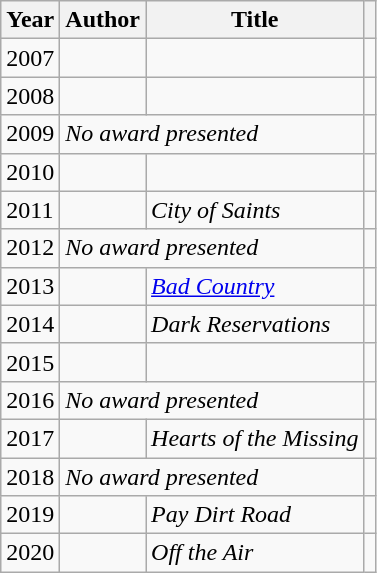<table class="wikitable">
<tr>
<th>Year</th>
<th>Author</th>
<th>Title</th>
<th></th>
</tr>
<tr>
<td>2007</td>
<td></td>
<td></td>
<td></td>
</tr>
<tr>
<td>2008</td>
<td></td>
<td><em></em></td>
<td></td>
</tr>
<tr>
<td>2009</td>
<td colspan="2"><em>No award presented</em></td>
<td></td>
</tr>
<tr>
<td>2010</td>
<td></td>
<td><em></em></td>
<td></td>
</tr>
<tr>
<td>2011</td>
<td></td>
<td><em>City of Saints</em></td>
<td></td>
</tr>
<tr>
<td>2012</td>
<td colspan="2"><em>No award presented</em></td>
<td></td>
</tr>
<tr>
<td>2013</td>
<td></td>
<td><em><a href='#'>Bad Country</a></em></td>
<td></td>
</tr>
<tr>
<td>2014</td>
<td></td>
<td><em>Dark Reservations</em></td>
<td></td>
</tr>
<tr>
<td>2015</td>
<td></td>
<td><em></em></td>
<td></td>
</tr>
<tr>
<td>2016</td>
<td colspan="2"><em>No award presented</em></td>
<td></td>
</tr>
<tr>
<td>2017</td>
<td></td>
<td><em>Hearts of the Missing</em></td>
<td></td>
</tr>
<tr>
<td>2018</td>
<td colspan="2"><em>No award presented</em></td>
<td></td>
</tr>
<tr>
<td>2019</td>
<td></td>
<td><em>Pay Dirt Road</em></td>
<td></td>
</tr>
<tr>
<td>2020</td>
<td></td>
<td><em>Off the Air</em></td>
<td></td>
</tr>
</table>
